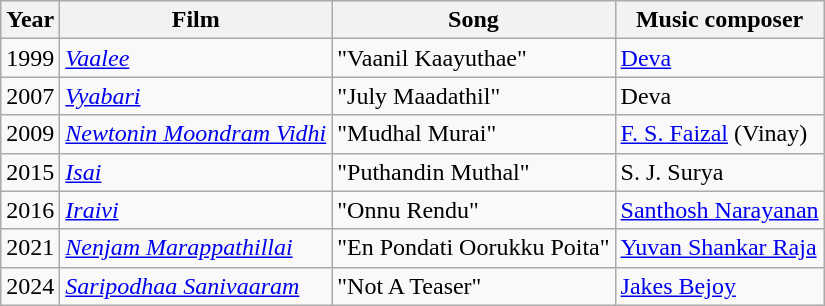<table class="wikitable sortable">
<tr>
<th scope="col">Year</th>
<th scope="col">Film</th>
<th scope="col">Song</th>
<th scope="col">Music composer</th>
</tr>
<tr>
<td>1999</td>
<td><em><a href='#'>Vaalee</a></em></td>
<td>"Vaanil Kaayuthae"</td>
<td><a href='#'>Deva</a></td>
</tr>
<tr>
<td>2007</td>
<td><em><a href='#'>Vyabari</a></em></td>
<td>"July Maadathil"</td>
<td>Deva</td>
</tr>
<tr>
<td>2009</td>
<td><em><a href='#'>Newtonin Moondram Vidhi</a></em></td>
<td>"Mudhal Murai"</td>
<td><a href='#'>F. S. Faizal</a> (Vinay)</td>
</tr>
<tr>
<td>2015</td>
<td><em><a href='#'>Isai</a></em></td>
<td>"Puthandin Muthal"</td>
<td>S. J. Surya</td>
</tr>
<tr>
<td>2016</td>
<td><em><a href='#'>Iraivi</a></em></td>
<td>"Onnu Rendu"</td>
<td><a href='#'>Santhosh Narayanan</a></td>
</tr>
<tr>
<td>2021</td>
<td><em><a href='#'>Nenjam Marappathillai</a></em></td>
<td>"En Pondati Oorukku Poita"</td>
<td><a href='#'>Yuvan Shankar Raja</a></td>
</tr>
<tr>
<td>2024</td>
<td><em><a href='#'>Saripodhaa Sanivaaram</a></em></td>
<td>"Not A Teaser"</td>
<td><a href='#'>Jakes Bejoy</a></td>
</tr>
</table>
